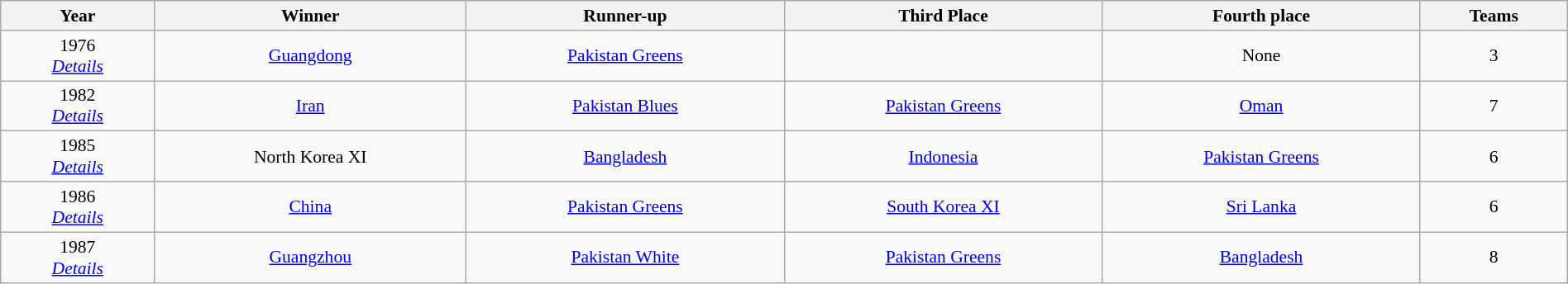<table class="wikitable" style="font-size:90%; width: 100%; text-align: center;">
<tr>
<th>Year</th>
<th>Winner</th>
<th>Runner-up</th>
<th>Third Place</th>
<th>Fourth place</th>
<th>Teams</th>
</tr>
<tr>
<td>1976 <br> <em><a href='#'>Details</a></em></td>
<td> <a href='#'>Guangdong</a></td>
<td> <a href='#'>Pakistan Greens</a></td>
<td></td>
<td>None</td>
<td>3</td>
</tr>
<tr>
<td>1982 <br> <em><a href='#'>Details</a></em></td>
<td> <a href='#'>Iran</a></td>
<td> <a href='#'>Pakistan Blues</a></td>
<td> <a href='#'>Pakistan Greens</a></td>
<td> <a href='#'>Oman</a></td>
<td>7</td>
</tr>
<tr>
<td>1985 <br> <em><a href='#'>Details</a></em></td>
<td> North Korea XI</td>
<td> <a href='#'>Bangladesh</a></td>
<td> <a href='#'>Indonesia</a></td>
<td> <a href='#'>Pakistan Greens</a></td>
<td>6</td>
</tr>
<tr>
<td>1986 <br> <em><a href='#'>Details</a></em></td>
<td> <a href='#'>China</a></td>
<td> <a href='#'>Pakistan Greens</a></td>
<td> <a href='#'>South Korea XI</a></td>
<td> <a href='#'>Sri Lanka</a></td>
<td>6</td>
</tr>
<tr>
<td>1987 <br> <em><a href='#'>Details</a></em></td>
<td> <a href='#'>Guangzhou</a></td>
<td> <a href='#'>Pakistan White</a></td>
<td> <a href='#'>Pakistan Greens</a></td>
<td> <a href='#'>Bangladesh</a></td>
<td>8</td>
</tr>
</table>
